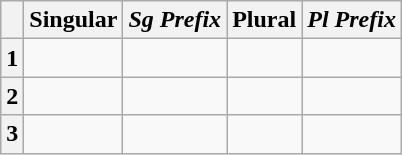<table class="wikitable">
<tr>
<th></th>
<th>Singular</th>
<th><em>Sg Prefix</em></th>
<th>Plural</th>
<th><em>Pl Prefix</em></th>
</tr>
<tr align="center">
<th>1</th>
<td></td>
<td></td>
<td></td>
<td></td>
</tr>
<tr align="center">
<th>2</th>
<td></td>
<td></td>
<td></td>
<td></td>
</tr>
<tr align="center">
<th>3</th>
<td></td>
<td><br></td>
<td></td>
<td></td>
</tr>
</table>
